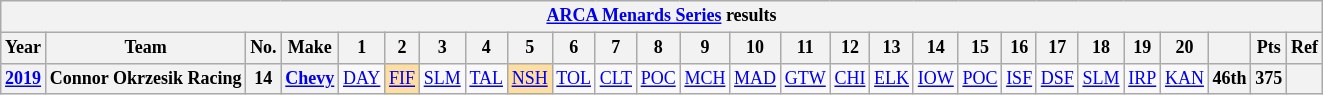<table class="wikitable" style="text-align:center; font-size:75%">
<tr>
<th colspan=48><a href='#'>ARCA Menards Series</a> results</th>
</tr>
<tr>
<th>Year</th>
<th>Team</th>
<th>No.</th>
<th>Make</th>
<th>1</th>
<th>2</th>
<th>3</th>
<th>4</th>
<th>5</th>
<th>6</th>
<th>7</th>
<th>8</th>
<th>9</th>
<th>10</th>
<th>11</th>
<th>12</th>
<th>13</th>
<th>14</th>
<th>15</th>
<th>16</th>
<th>17</th>
<th>18</th>
<th>19</th>
<th>20</th>
<th></th>
<th>Pts</th>
<th>Ref</th>
</tr>
<tr>
<th><a href='#'>2019</a></th>
<th>Connor Okrzesik Racing</th>
<th>14</th>
<th><a href='#'>Chevy</a></th>
<td><a href='#'>DAY</a></td>
<td style="background:#FFDF9F;"><a href='#'>FIF</a><br></td>
<td><a href='#'>SLM</a></td>
<td><a href='#'>TAL</a></td>
<td style="background:#FFDF9F;"><a href='#'>NSH</a><br></td>
<td><a href='#'>TOL</a></td>
<td><a href='#'>CLT</a></td>
<td><a href='#'>POC</a></td>
<td><a href='#'>MCH</a></td>
<td><a href='#'>MAD</a></td>
<td><a href='#'>GTW</a></td>
<td><a href='#'>CHI</a></td>
<td><a href='#'>ELK</a></td>
<td><a href='#'>IOW</a></td>
<td><a href='#'>POC</a></td>
<td><a href='#'>ISF</a></td>
<td><a href='#'>DSF</a></td>
<td><a href='#'>SLM</a></td>
<td><a href='#'>IRP</a></td>
<td><a href='#'>KAN</a></td>
<th>46th</th>
<th>375</th>
<th></th>
</tr>
</table>
